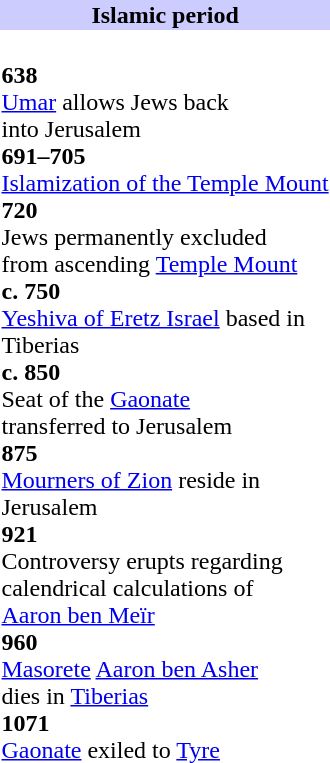<table class="floatright" style="clear:left">
<tr>
<th style="background: #ccf; text-align: center;">Islamic period</th>
</tr>
<tr>
<td><br><strong>638</strong><br>
<a href='#'>Umar</a> allows Jews back<br>into Jerusalem<br>
<strong>691–705</strong><br>
<a href='#'>Islamization of the Temple Mount</a><br>
<strong>720</strong><br>
Jews permanently excluded<br>from ascending <a href='#'>Temple Mount</a><br>
<strong>c. 750</strong><br>
<a href='#'>Yeshiva of Eretz Israel</a> based in<br>Tiberias<br>
<strong>c. 850</strong><br>
Seat of the <a href='#'>Gaonate</a><br>transferred to Jerusalem<br>
<strong>875</strong><br>
<a href='#'>Mourners of Zion</a> reside in<br>Jerusalem <br>
<strong>921</strong><br>
Controversy erupts regarding<br>calendrical calculations of<br><a href='#'>Aaron ben Meïr</a><br>
<strong>960</strong><br>
<a href='#'>Masorete</a> <a href='#'>Aaron ben Asher</a><br>dies in <a href='#'>Tiberias</a><br>
<strong>1071</strong><br>
<a href='#'>Gaonate</a> exiled to <a href='#'>Tyre</a></td>
</tr>
</table>
